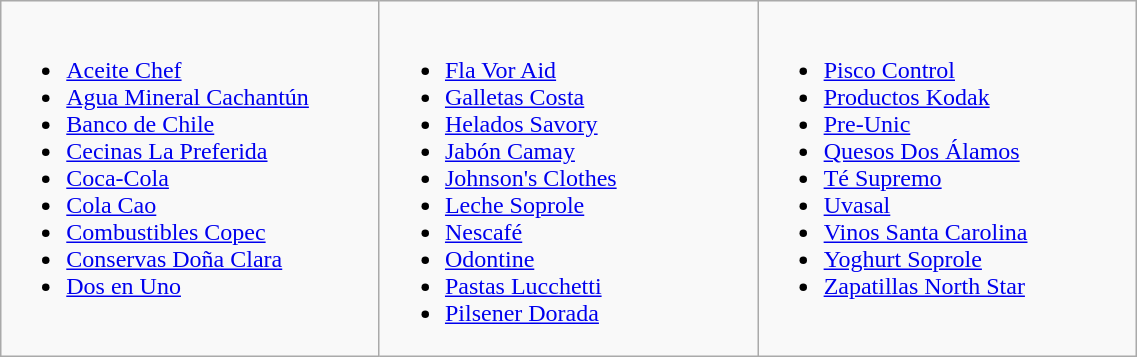<table class="wikitable" width=60%>
<tr valign ="top">
<td width=33%><br><ul><li><a href='#'>Aceite Chef</a></li><li><a href='#'>Agua Mineral Cachantún</a></li><li><a href='#'>Banco de Chile</a></li><li><a href='#'>Cecinas La Preferida</a></li><li><a href='#'>Coca-Cola</a></li><li><a href='#'>Cola Cao</a></li><li><a href='#'>Combustibles Copec</a></li><li><a href='#'>Conservas Doña Clara</a></li><li><a href='#'>Dos en Uno</a></li></ul></td>
<td width=33%><br><ul><li><a href='#'>Fla Vor Aid</a></li><li><a href='#'>Galletas Costa</a></li><li><a href='#'>Helados Savory</a></li><li><a href='#'>Jabón Camay</a></li><li><a href='#'>Johnson's Clothes</a></li><li><a href='#'>Leche Soprole</a></li><li><a href='#'>Nescafé</a></li><li><a href='#'>Odontine</a></li><li><a href='#'>Pastas Lucchetti</a></li><li><a href='#'>Pilsener Dorada</a></li></ul></td>
<td width=33%><br><ul><li><a href='#'>Pisco Control</a></li><li><a href='#'>Productos Kodak</a></li><li><a href='#'>Pre-Unic</a></li><li><a href='#'>Quesos Dos Álamos</a></li><li><a href='#'>Té Supremo</a></li><li><a href='#'>Uvasal</a></li><li><a href='#'>Vinos Santa Carolina</a></li><li><a href='#'>Yoghurt Soprole</a></li><li><a href='#'>Zapatillas North Star</a></li></ul></td>
</tr>
</table>
